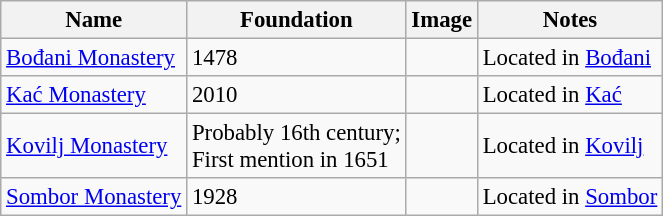<table class="wikitable" style="font-size:95%;">
<tr>
<th>Name</th>
<th>Foundation</th>
<th>Image</th>
<th>Notes</th>
</tr>
<tr>
<td><a href='#'>Bođani Monastery</a><br></td>
<td>1478</td>
<td></td>
<td>Located in <a href='#'>Bođani</a></td>
</tr>
<tr>
<td><a href='#'>Kać Monastery</a><br></td>
<td>2010</td>
<td></td>
<td>Located in <a href='#'>Kać</a></td>
</tr>
<tr>
<td><a href='#'>Kovilj Monastery</a><br></td>
<td>Probably 16th century;<br>First mention in 1651</td>
<td></td>
<td>Located in <a href='#'>Kovilj</a></td>
</tr>
<tr>
<td><a href='#'>Sombor Monastery</a><br></td>
<td>1928</td>
<td></td>
<td>Located in <a href='#'>Sombor</a></td>
</tr>
</table>
